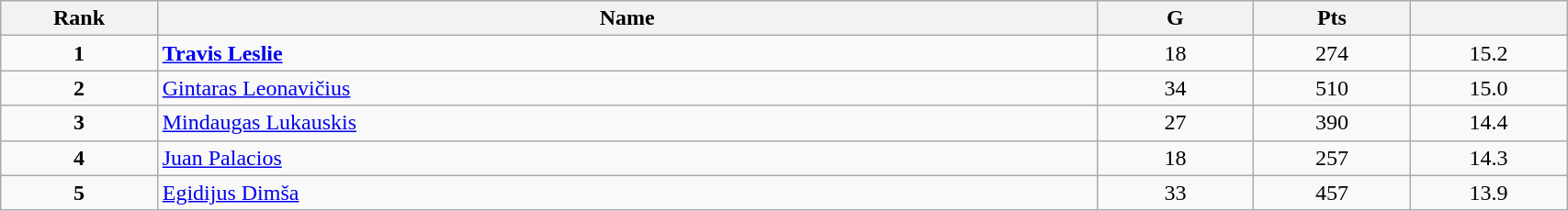<table class="wikitable" style="width:90%;">
<tr>
<th style="width:10%;">Rank</th>
<th style="width:60%;">Name</th>
<th style="width:10%;">G</th>
<th style="width:10%;">Pts</th>
<th style="width:10%;"></th>
</tr>
<tr align=center>
<td><strong>1</strong></td>
<td align=left> <strong><a href='#'>Travis Leslie</a></strong></td>
<td>18</td>
<td>274</td>
<td>15.2</td>
</tr>
<tr align=center>
<td><strong>2</strong></td>
<td align=left> <a href='#'>Gintaras Leonavičius</a></td>
<td>34</td>
<td>510</td>
<td>15.0</td>
</tr>
<tr align=center>
<td><strong>3</strong></td>
<td align=left> <a href='#'>Mindaugas Lukauskis</a></td>
<td>27</td>
<td>390</td>
<td>14.4</td>
</tr>
<tr align=center>
<td><strong>4</strong></td>
<td align=left> <a href='#'>Juan Palacios</a></td>
<td>18</td>
<td>257</td>
<td>14.3</td>
</tr>
<tr align=center>
<td><strong>5</strong></td>
<td align=left> <a href='#'>Egidijus Dimša</a></td>
<td>33</td>
<td>457</td>
<td>13.9</td>
</tr>
</table>
